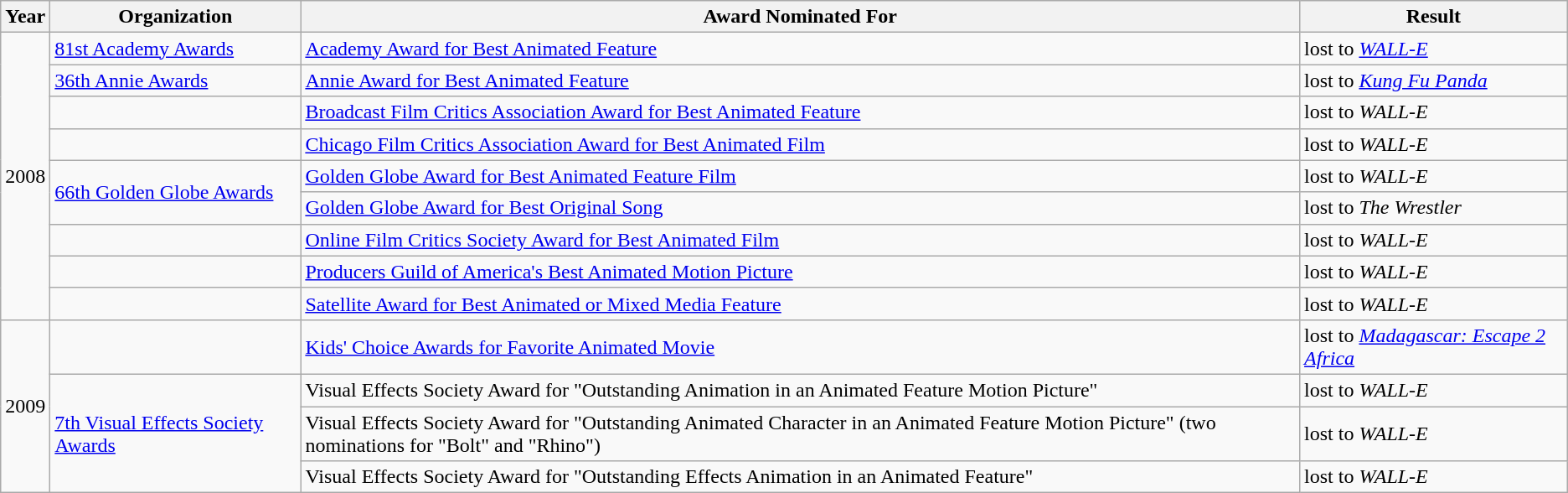<table class="wikitable">
<tr>
<th>Year</th>
<th>Organization</th>
<th>Award Nominated For</th>
<th>Result</th>
</tr>
<tr>
<td rowspan="9">2008</td>
<td><a href='#'>81st Academy Awards</a></td>
<td><a href='#'>Academy Award for Best Animated Feature</a> </td>
<td>lost to <em><a href='#'>WALL-E</a></em></td>
</tr>
<tr>
<td><a href='#'>36th Annie Awards</a></td>
<td><a href='#'>Annie Award for Best Animated Feature</a></td>
<td>lost to <em><a href='#'>Kung Fu Panda</a></em></td>
</tr>
<tr>
<td></td>
<td><a href='#'>Broadcast Film Critics Association Award for Best Animated Feature</a></td>
<td>lost to <em>WALL-E</em></td>
</tr>
<tr>
<td></td>
<td><a href='#'>Chicago Film Critics Association Award for Best Animated Film</a></td>
<td>lost to <em>WALL-E</em></td>
</tr>
<tr>
<td rowspan="2"><a href='#'>66th Golden Globe Awards</a></td>
<td><a href='#'>Golden Globe Award for Best Animated Feature Film</a></td>
<td>lost to <em>WALL-E</em></td>
</tr>
<tr>
<td><a href='#'>Golden Globe Award for Best Original Song</a></td>
<td>lost to <em>The Wrestler</em></td>
</tr>
<tr>
<td></td>
<td><a href='#'>Online Film Critics Society Award for Best Animated Film</a></td>
<td>lost to <em>WALL-E</em></td>
</tr>
<tr>
<td></td>
<td><a href='#'>Producers Guild of America's Best Animated Motion Picture</a></td>
<td>lost to <em>WALL-E</em></td>
</tr>
<tr>
<td></td>
<td><a href='#'>Satellite Award for Best Animated or Mixed Media Feature</a></td>
<td>lost to <em>WALL-E</em></td>
</tr>
<tr>
<td rowspan="4">2009</td>
<td></td>
<td><a href='#'>Kids' Choice Awards for Favorite Animated Movie</a></td>
<td>lost to <em><a href='#'>Madagascar: Escape 2 Africa</a></em></td>
</tr>
<tr>
<td rowspan="3"><a href='#'>7th Visual Effects Society Awards</a></td>
<td>Visual Effects Society Award for "Outstanding Animation in an Animated Feature Motion Picture"</td>
<td>lost to <em>WALL-E</em></td>
</tr>
<tr>
<td>Visual Effects Society Award for "Outstanding Animated Character in an Animated Feature Motion Picture" (two nominations for "Bolt" and "Rhino")</td>
<td>lost to <em>WALL-E</em></td>
</tr>
<tr>
<td>Visual Effects Society Award for "Outstanding Effects Animation in an Animated Feature"</td>
<td>lost to <em>WALL-E</em></td>
</tr>
</table>
